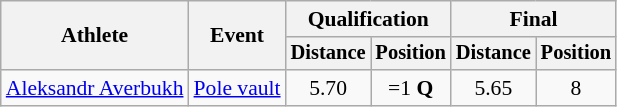<table class=wikitable style="font-size:90%">
<tr>
<th rowspan="2">Athlete</th>
<th rowspan="2">Event</th>
<th colspan="2">Qualification</th>
<th colspan="2">Final</th>
</tr>
<tr style="font-size:95%">
<th>Distance</th>
<th>Position</th>
<th>Distance</th>
<th>Position</th>
</tr>
<tr align=center>
<td align=left><a href='#'>Aleksandr Averbukh</a></td>
<td align=left><a href='#'>Pole vault</a></td>
<td>5.70</td>
<td>=1 <strong>Q</strong></td>
<td>5.65</td>
<td>8</td>
</tr>
</table>
